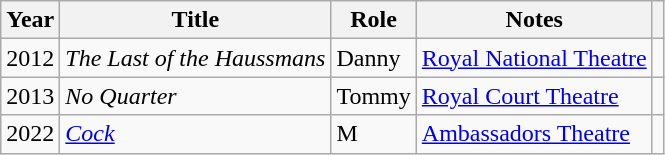<table class="wikitable sortable">
<tr>
<th>Year</th>
<th>Title</th>
<th>Role</th>
<th class="unsortable">Notes</th>
<th class="unsortable"></th>
</tr>
<tr>
<td>2012</td>
<td><em>The Last of the Haussmans</em></td>
<td>Danny</td>
<td><a href='#'>Royal National Theatre</a></td>
<td align="center"></td>
</tr>
<tr>
<td>2013</td>
<td><em>No Quarter</em></td>
<td>Tommy</td>
<td><a href='#'>Royal Court Theatre</a></td>
<td align="center"></td>
</tr>
<tr>
<td>2022</td>
<td><em><a href='#'>Cock</a></em></td>
<td>M</td>
<td><a href='#'>Ambassadors Theatre</a></td>
<td align="center"></td>
</tr>
</table>
